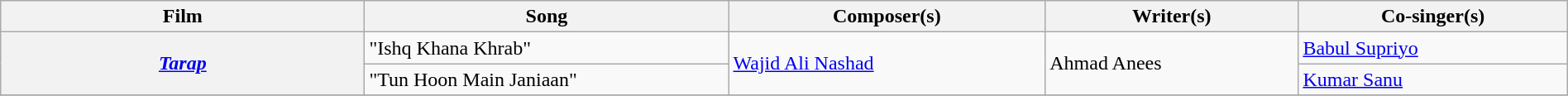<table class="wikitable plainrowheaders" width="100%" textcolor:#000;">
<tr>
<th scope="col" width=23%><strong>Film</strong></th>
<th scope="col" width=23%><strong>Song</strong></th>
<th scope="col" width=20%><strong>Composer(s)</strong></th>
<th scope="col" width=16%><strong>Writer(s)</strong></th>
<th scope="col" width=17%><strong>Co-singer(s)</strong></th>
</tr>
<tr>
<th scope="row" rowspan="2"><em><a href='#'>Tarap</a></em></th>
<td>"Ishq Khana Khrab"</td>
<td rowspan="2"><a href='#'>Wajid Ali Nashad</a></td>
<td rowspan="2">Ahmad Anees</td>
<td><a href='#'>Babul Supriyo</a></td>
</tr>
<tr>
<td>"Tun Hoon Main Janiaan"</td>
<td><a href='#'>Kumar Sanu</a></td>
</tr>
<tr>
</tr>
</table>
